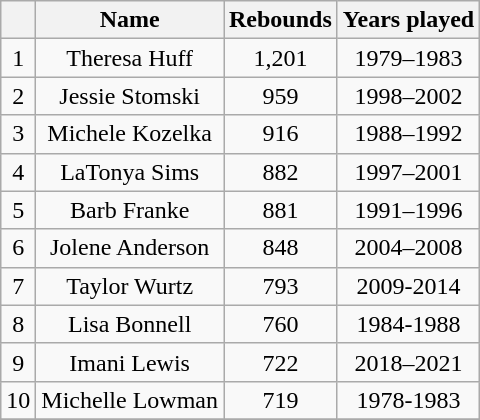<table class="wikitable" style="text-align:center">
<tr>
<th></th>
<th>Name</th>
<th>Rebounds</th>
<th>Years played</th>
</tr>
<tr>
<td>1</td>
<td>Theresa Huff</td>
<td>1,201</td>
<td>1979–1983</td>
</tr>
<tr>
<td>2</td>
<td>Jessie Stomski</td>
<td>959</td>
<td>1998–2002</td>
</tr>
<tr>
<td>3</td>
<td>Michele Kozelka</td>
<td>916</td>
<td>1988–1992</td>
</tr>
<tr>
<td>4</td>
<td>LaTonya Sims</td>
<td>882</td>
<td>1997–2001</td>
</tr>
<tr>
<td>5</td>
<td>Barb Franke</td>
<td>881</td>
<td>1991–1996</td>
</tr>
<tr>
<td>6</td>
<td>Jolene Anderson</td>
<td>848</td>
<td>2004–2008</td>
</tr>
<tr>
<td>7</td>
<td>Taylor Wurtz</td>
<td>793</td>
<td>2009-2014</td>
</tr>
<tr>
<td>8</td>
<td>Lisa Bonnell</td>
<td>760</td>
<td>1984-1988</td>
</tr>
<tr>
<td>9</td>
<td>Imani Lewis</td>
<td>722</td>
<td>2018–2021</td>
</tr>
<tr>
<td>10</td>
<td>Michelle Lowman</td>
<td>719</td>
<td>1978-1983</td>
</tr>
<tr>
</tr>
</table>
